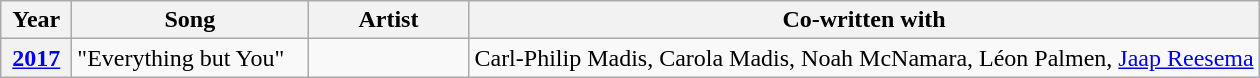<table class="wikitable plainrowheaders">
<tr>
<th scope="col" style="width:2.5em;">Year</th>
<th scope="col" width="150px">Song</th>
<th scope="col" width="100px">Artist</th>
<th scope="col">Co-written with</th>
</tr>
<tr>
<th scope="row" style="text-align:center"><a href='#'>2017</a></th>
<td>"Everything but You"</td>
<td></td>
<td>Carl-Philip Madis, Carola Madis, Noah McNamara, Léon Palmen, <a href='#'>Jaap Reesema</a></td>
</tr>
</table>
